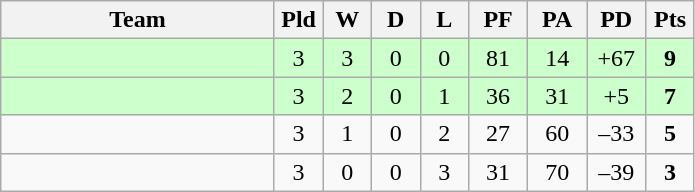<table class="wikitable" style="text-align:center;">
<tr>
<th width=175>Team</th>
<th width=25 abbr="Played">Pld</th>
<th width=25 abbr="Won">W</th>
<th width=25 abbr="Drawn">D</th>
<th width=25 abbr="Lost">L</th>
<th width=32 abbr="Points for">PF</th>
<th width=32 abbr="Points against">PA</th>
<th width=32 abbr="Points difference">PD</th>
<th width=25 abbr="Points">Pts</th>
</tr>
<tr bgcolor=ccffcc>
<td align=left></td>
<td>3</td>
<td>3</td>
<td>0</td>
<td>0</td>
<td>81</td>
<td>14</td>
<td>+67</td>
<td><strong>9</strong></td>
</tr>
<tr bgcolor=ccffcc>
<td align=left></td>
<td>3</td>
<td>2</td>
<td>0</td>
<td>1</td>
<td>36</td>
<td>31</td>
<td>+5</td>
<td><strong>7</strong></td>
</tr>
<tr>
<td align=left></td>
<td>3</td>
<td>1</td>
<td>0</td>
<td>2</td>
<td>27</td>
<td>60</td>
<td>–33</td>
<td><strong>5</strong></td>
</tr>
<tr>
<td align=left></td>
<td>3</td>
<td>0</td>
<td>0</td>
<td>3</td>
<td>31</td>
<td>70</td>
<td>–39</td>
<td><strong>3</strong></td>
</tr>
</table>
